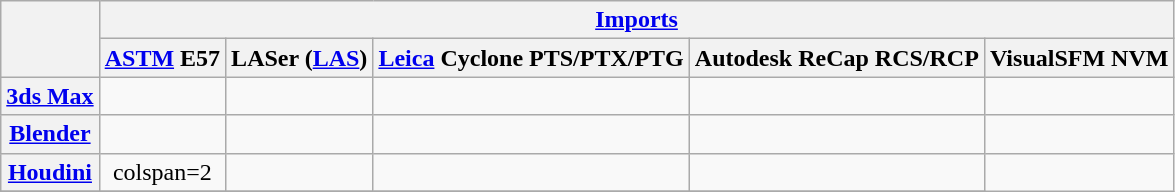<table class="sortable sort-under wikitable" style="text-align: center; ">
<tr>
<th rowspan="2"></th>
<th colspan="5"><a href='#'>Imports</a></th>
</tr>
<tr>
<th><a href='#'>ASTM</a> E57</th>
<th>LASer (<a href='#'>LAS</a>)</th>
<th><a href='#'>Leica</a> Cyclone PTS/PTX/PTG</th>
<th>Autodesk ReCap RCS/RCP</th>
<th>VisualSFM NVM</th>
</tr>
<tr>
<th><a href='#'>3ds Max</a></th>
<td></td>
<td></td>
<td></td>
<td></td>
<td></td>
</tr>
<tr>
<th><a href='#'>Blender</a></th>
<td></td>
<td></td>
<td></td>
<td></td>
<td></td>
</tr>
<tr>
<th><a href='#'>Houdini</a></th>
<td>colspan=2 </td>
<td></td>
<td></td>
<td></td>
</tr>
<tr>
</tr>
</table>
